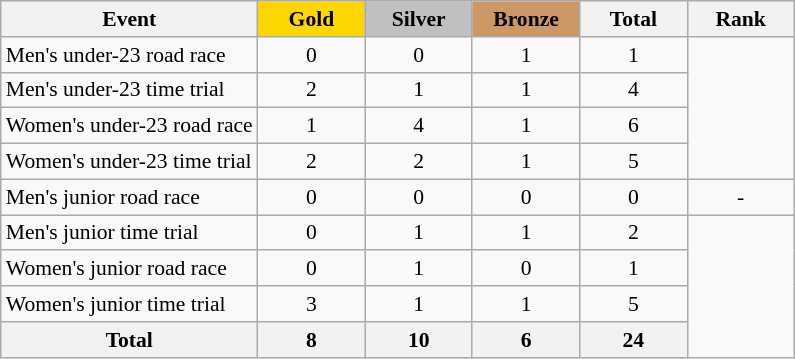<table class="wikitable sortable" border="1" style="text-align:center; font-size:90%;">
<tr>
<th style="width:15:em;">Event</th>
<td style="background:gold; width:4.5em; font-weight:bold;">Gold</td>
<td style="background:silver; width:4.5em; font-weight:bold;">Silver</td>
<td style="background:#cc9966; width:4.5em; font-weight:bold;">Bronze</td>
<th style="width:4.5em;">Total</th>
<th style="width:4.5em;">Rank</th>
</tr>
<tr>
<td align=left>Men's under-23 road race</td>
<td>0</td>
<td>0</td>
<td>1</td>
<td>1</td>
</tr>
<tr>
<td align=left>Men's under-23 time trial</td>
<td>2</td>
<td>1</td>
<td>1</td>
<td>4</td>
</tr>
<tr>
<td align=left>Women's under-23 road race</td>
<td>1</td>
<td>4</td>
<td>1</td>
<td>6</td>
</tr>
<tr>
<td align=left>Women's under-23 time trial</td>
<td>2</td>
<td>2</td>
<td>1</td>
<td>5</td>
</tr>
<tr>
<td align=left>Men's junior road race</td>
<td>0</td>
<td>0</td>
<td>0</td>
<td>0</td>
<td>-</td>
</tr>
<tr>
<td align=left>Men's junior time trial</td>
<td>0</td>
<td>1</td>
<td>1</td>
<td>2</td>
</tr>
<tr>
<td align=left>Women's junior road race</td>
<td>0</td>
<td>1</td>
<td>0</td>
<td>1</td>
</tr>
<tr>
<td align=left>Women's junior time trial</td>
<td>3</td>
<td>1</td>
<td>1</td>
<td>5</td>
</tr>
<tr>
<th>Total</th>
<th>8</th>
<th>10</th>
<th>6</th>
<th>24</th>
</tr>
</table>
